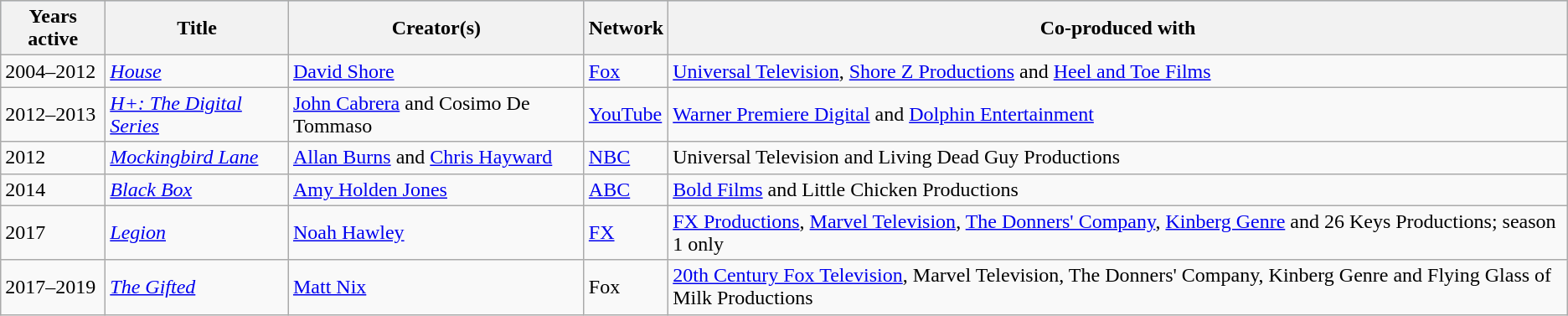<table class="wikitable sortable">
<tr style="background:#b0c4de; text-align:center;">
<th>Years active</th>
<th>Title</th>
<th>Creator(s)</th>
<th>Network</th>
<th>Co-produced with</th>
</tr>
<tr>
<td>2004–2012</td>
<td><em><a href='#'>House</a></em></td>
<td><a href='#'>David Shore</a></td>
<td><a href='#'>Fox</a></td>
<td><a href='#'>Universal Television</a>, <a href='#'>Shore Z Productions</a> and <a href='#'>Heel and Toe Films</a></td>
</tr>
<tr>
<td>2012–2013</td>
<td><em><a href='#'>H+: The Digital Series</a></em></td>
<td><a href='#'>John Cabrera</a> and Cosimo De Tommaso</td>
<td><a href='#'>YouTube</a></td>
<td><a href='#'>Warner Premiere Digital</a> and <a href='#'>Dolphin Entertainment</a></td>
</tr>
<tr>
<td>2012</td>
<td><em><a href='#'>Mockingbird Lane</a></em></td>
<td><a href='#'>Allan Burns</a> and <a href='#'>Chris Hayward</a></td>
<td><a href='#'>NBC</a></td>
<td>Universal Television and Living Dead Guy Productions</td>
</tr>
<tr>
<td>2014</td>
<td><em><a href='#'>Black Box</a></em></td>
<td><a href='#'>Amy Holden Jones</a></td>
<td><a href='#'>ABC</a></td>
<td><a href='#'>Bold Films</a> and Little Chicken Productions</td>
</tr>
<tr>
<td>2017</td>
<td><em><a href='#'>Legion</a></em></td>
<td><a href='#'>Noah Hawley</a></td>
<td><a href='#'>FX</a></td>
<td><a href='#'>FX Productions</a>, <a href='#'>Marvel Television</a>, <a href='#'>The Donners' Company</a>, <a href='#'>Kinberg Genre</a> and 26 Keys Productions; season 1 only</td>
</tr>
<tr>
<td>2017–2019</td>
<td><em><a href='#'>The Gifted</a></em></td>
<td><a href='#'>Matt Nix</a></td>
<td>Fox</td>
<td><a href='#'>20th Century Fox Television</a>, Marvel Television, The Donners' Company, Kinberg Genre and Flying Glass of Milk Productions</td>
</tr>
</table>
